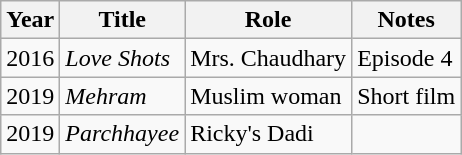<table class="wikitable">
<tr>
<th>Year</th>
<th>Title</th>
<th>Role</th>
<th>Notes</th>
</tr>
<tr>
<td>2016</td>
<td><em>Love Shots</em></td>
<td>Mrs. Chaudhary</td>
<td>Episode 4</td>
</tr>
<tr>
<td>2019</td>
<td><em>Mehram</em></td>
<td>Muslim woman</td>
<td>Short film</td>
</tr>
<tr>
<td>2019</td>
<td><em>Parchhayee</em></td>
<td>Ricky's Dadi</td>
<td></td>
</tr>
</table>
